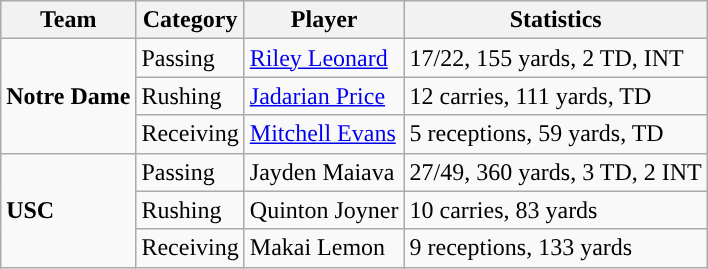<table class="wikitable" style="float: right;">
<tr>
<th>Team</th>
<th>Category</th>
<th>Player</th>
<th>Statistics</th>
</tr>
<tr>
<td rowspan=3><strong>Notre Dame</strong></td>
<td>Passing</td>
<td><a href='#'>Riley Leonard</a></td>
<td>17/22, 155 yards, 2 TD, INT</td>
</tr>
<tr>
<td>Rushing</td>
<td><a href='#'>Jadarian Price</a></td>
<td>12 carries, 111 yards, TD</td>
</tr>
<tr>
<td>Receiving</td>
<td><a href='#'>Mitchell Evans</a></td>
<td>5 receptions, 59 yards, TD</td>
</tr>
<tr>
<td rowspan=3><strong>USC</strong></td>
<td>Passing</td>
<td>Jayden Maiava</td>
<td>27/49, 360 yards, 3 TD, 2 INT</td>
</tr>
<tr>
<td>Rushing</td>
<td>Quinton Joyner</td>
<td>10 carries, 83 yards</td>
</tr>
<tr>
<td>Receiving</td>
<td>Makai Lemon</td>
<td>9 receptions, 133 yards</td>
</tr>
</table>
